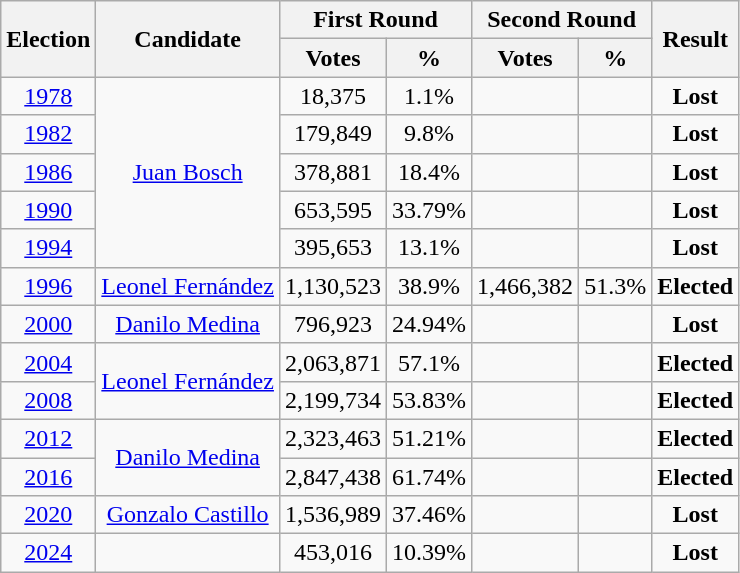<table class="wikitable" style="text-align:center">
<tr>
<th rowspan="2">Election</th>
<th rowspan="2">Candidate</th>
<th colspan="2">First Round</th>
<th colspan="2">Second Round</th>
<th rowspan="2">Result</th>
</tr>
<tr>
<th>Votes</th>
<th>%</th>
<th>Votes</th>
<th>%</th>
</tr>
<tr>
<td><a href='#'>1978</a></td>
<td rowspan="5"><a href='#'>Juan Bosch</a></td>
<td>18,375</td>
<td>1.1%</td>
<td></td>
<td></td>
<td><strong>Lost</strong> </td>
</tr>
<tr>
<td><a href='#'>1982</a></td>
<td>179,849</td>
<td>9.8%</td>
<td></td>
<td></td>
<td><strong>Lost</strong> </td>
</tr>
<tr>
<td><a href='#'>1986</a></td>
<td>378,881</td>
<td>18.4%</td>
<td></td>
<td></td>
<td><strong>Lost</strong> </td>
</tr>
<tr>
<td><a href='#'>1990</a></td>
<td>653,595</td>
<td>33.79%</td>
<td></td>
<td></td>
<td><strong>Lost</strong> </td>
</tr>
<tr>
<td><a href='#'>1994</a></td>
<td>395,653</td>
<td>13.1%</td>
<td></td>
<td></td>
<td><strong>Lost</strong> </td>
</tr>
<tr>
<td><a href='#'>1996</a></td>
<td><a href='#'>Leonel Fernández</a></td>
<td>1,130,523</td>
<td>38.9%</td>
<td>1,466,382</td>
<td>51.3%</td>
<td><strong>Elected</strong> </td>
</tr>
<tr>
<td><a href='#'>2000</a></td>
<td><a href='#'>Danilo Medina</a></td>
<td>796,923</td>
<td>24.94%</td>
<td></td>
<td></td>
<td><strong>Lost</strong> </td>
</tr>
<tr>
<td><a href='#'>2004</a></td>
<td rowspan="2"><a href='#'>Leonel Fernández</a></td>
<td>2,063,871</td>
<td>57.1%</td>
<td></td>
<td></td>
<td><strong>Elected</strong> </td>
</tr>
<tr>
<td><a href='#'>2008</a></td>
<td>2,199,734</td>
<td>53.83%</td>
<td></td>
<td></td>
<td><strong>Elected</strong> </td>
</tr>
<tr>
<td><a href='#'>2012</a></td>
<td rowspan="2"><a href='#'>Danilo Medina</a></td>
<td>2,323,463</td>
<td>51.21%</td>
<td></td>
<td></td>
<td><strong>Elected</strong> </td>
</tr>
<tr>
<td><a href='#'>2016</a></td>
<td>2,847,438</td>
<td>61.74%</td>
<td></td>
<td></td>
<td><strong>Elected</strong> </td>
</tr>
<tr>
<td><a href='#'>2020</a></td>
<td><a href='#'>Gonzalo Castillo</a></td>
<td>1,536,989</td>
<td>37.46%</td>
<td></td>
<td></td>
<td><strong>Lost</strong> </td>
</tr>
<tr>
<td><a href='#'>2024</a></td>
<td></td>
<td>453,016</td>
<td>10.39%</td>
<td></td>
<td></td>
<td><strong>Lost</strong> </td>
</tr>
</table>
